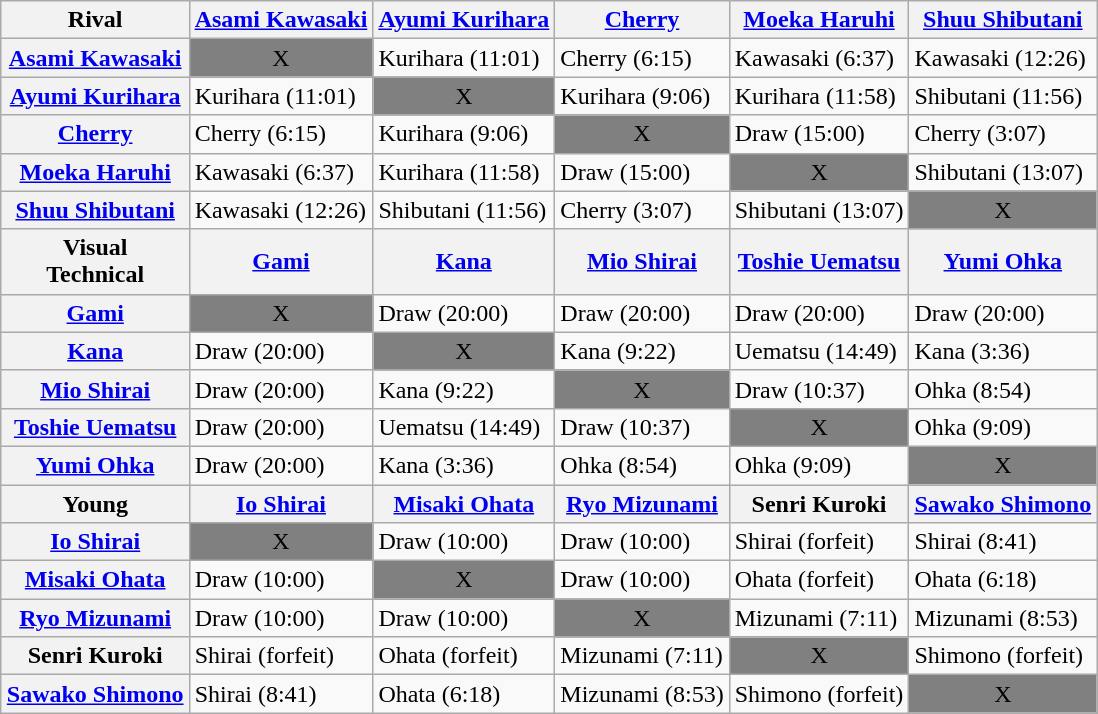<table class="wikitable" align=center style="margin: 1em auto 1em auto">
<tr>
<th>Rival</th>
<th><a href='#'>Asami Kawasaki</a></th>
<th><a href='#'>Ayumi Kurihara</a></th>
<th><a href='#'>Cherry</a></th>
<th><a href='#'>Moeka Haruhi</a></th>
<th><a href='#'>Shuu Shibutani</a></th>
</tr>
<tr>
<th><a href='#'>Asami Kawasaki</a></th>
<td bgcolor=grey align="center">X</td>
<td>Kurihara (11:01)</td>
<td>Cherry (6:15)</td>
<td>Kawasaki (6:37)</td>
<td>Kawasaki (12:26)</td>
</tr>
<tr>
<th><a href='#'>Ayumi Kurihara</a></th>
<td>Kurihara (11:01)</td>
<td bgcolor=grey align="center">X</td>
<td>Kurihara (9:06)</td>
<td>Kurihara (11:58)</td>
<td>Shibutani (11:56)</td>
</tr>
<tr>
<th><a href='#'>Cherry</a></th>
<td>Cherry (6:15)</td>
<td>Kurihara (9:06)</td>
<td bgcolor=grey align="center">X</td>
<td>Draw (15:00)</td>
<td>Cherry (3:07)</td>
</tr>
<tr>
<th><a href='#'>Moeka Haruhi</a></th>
<td>Kawasaki (6:37)</td>
<td>Kurihara (11:58)</td>
<td>Draw (15:00)</td>
<td bgcolor=grey align="center">X</td>
<td>Shibutani (13:07)</td>
</tr>
<tr>
<th><a href='#'>Shuu Shibutani</a></th>
<td>Kawasaki (12:26)</td>
<td>Shibutani (11:56)</td>
<td>Cherry (3:07)</td>
<td>Shibutani (13:07)</td>
<td bgcolor=grey align="center">X</td>
</tr>
<tr>
<th>Visual<br>Technical</th>
<th><a href='#'>Gami</a></th>
<th><a href='#'>Kana</a></th>
<th><a href='#'>Mio Shirai</a></th>
<th><a href='#'>Toshie Uematsu</a></th>
<th><a href='#'>Yumi Ohka</a></th>
</tr>
<tr>
<th><a href='#'>Gami</a></th>
<td bgcolor=grey align="center">X</td>
<td>Draw (20:00)</td>
<td>Draw (20:00)</td>
<td>Draw (20:00)</td>
<td>Draw (20:00)</td>
</tr>
<tr>
<th><a href='#'>Kana</a></th>
<td>Draw (20:00)</td>
<td bgcolor=grey align="center">X</td>
<td>Kana (9:22)</td>
<td>Uematsu (14:49)</td>
<td>Kana (3:36)</td>
</tr>
<tr>
<th><a href='#'>Mio Shirai</a></th>
<td>Draw (20:00)</td>
<td>Kana (9:22)</td>
<td bgcolor=grey align="center">X</td>
<td>Draw (10:37)</td>
<td>Ohka (8:54)</td>
</tr>
<tr>
<th><a href='#'>Toshie Uematsu</a></th>
<td>Draw (20:00)</td>
<td>Uematsu (14:49)</td>
<td>Draw (10:37)</td>
<td bgcolor=grey align="center">X</td>
<td>Ohka (9:09)</td>
</tr>
<tr>
<th><a href='#'>Yumi Ohka</a></th>
<td>Draw (20:00)</td>
<td>Kana (3:36)</td>
<td>Ohka (8:54)</td>
<td>Ohka (9:09)</td>
<td bgcolor=grey align="center">X</td>
</tr>
<tr>
<th>Young</th>
<th><a href='#'>Io Shirai</a></th>
<th><a href='#'>Misaki Ohata</a></th>
<th><a href='#'>Ryo Mizunami</a></th>
<th>Senri Kuroki</th>
<th><a href='#'>Sawako Shimono</a></th>
</tr>
<tr>
<th><a href='#'>Io Shirai</a></th>
<td bgcolor=grey align="center">X</td>
<td>Draw (10:00)</td>
<td>Draw (10:00)</td>
<td>Shirai (forfeit)</td>
<td>Shirai (8:41)</td>
</tr>
<tr>
<th><a href='#'>Misaki Ohata</a></th>
<td>Draw (10:00)</td>
<td bgcolor=grey align="center">X</td>
<td>Draw (10:00)</td>
<td>Ohata (forfeit)</td>
<td>Ohata (6:18)</td>
</tr>
<tr>
<th><a href='#'>Ryo Mizunami</a></th>
<td>Draw (10:00)</td>
<td>Draw (10:00)</td>
<td bgcolor=grey align="center">X</td>
<td>Mizunami (7:11)</td>
<td>Mizunami (8:53)</td>
</tr>
<tr>
<th>Senri Kuroki</th>
<td>Shirai (forfeit)</td>
<td>Ohata (forfeit)</td>
<td>Mizunami (7:11)</td>
<td bgcolor=grey align="center">X</td>
<td>Shimono (forfeit)</td>
</tr>
<tr>
<th><a href='#'>Sawako Shimono</a></th>
<td>Shirai (8:41)</td>
<td>Ohata (6:18)</td>
<td>Mizunami (8:53)</td>
<td>Shimono (forfeit)</td>
<td bgcolor=grey align="center">X</td>
</tr>
</table>
